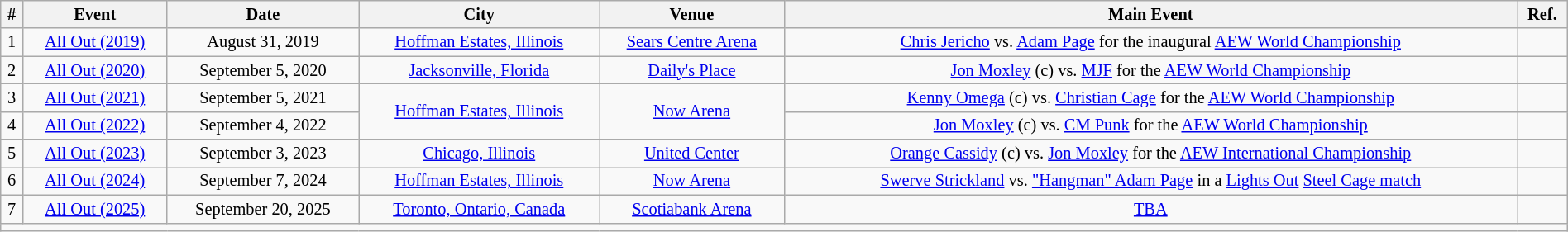<table class="mw-datatable wikitable sortable succession-box" style="font-size:85%; text-align:center;" width="100%">
<tr>
<th>#</th>
<th>Event</th>
<th>Date</th>
<th>City</th>
<th>Venue</th>
<th>Main Event</th>
<th>Ref.</th>
</tr>
<tr>
<td>1</td>
<td><a href='#'>All Out (2019)</a></td>
<td>August 31, 2019</td>
<td><a href='#'>Hoffman Estates, Illinois</a></td>
<td><a href='#'>Sears Centre Arena</a></td>
<td><a href='#'>Chris Jericho</a> vs. <a href='#'>Adam Page</a> for the inaugural <a href='#'>AEW World Championship</a></td>
<td></td>
</tr>
<tr>
<td>2</td>
<td><a href='#'>All Out (2020)</a></td>
<td>September 5, 2020</td>
<td><a href='#'>Jacksonville, Florida</a></td>
<td><a href='#'>Daily's Place</a></td>
<td><a href='#'>Jon Moxley</a> (c) vs. <a href='#'>MJF</a> for the <a href='#'>AEW World Championship</a></td>
<td></td>
</tr>
<tr>
<td>3</td>
<td><a href='#'>All Out (2021)</a></td>
<td>September 5, 2021</td>
<td rowspan="2"><a href='#'>Hoffman Estates, Illinois</a></td>
<td rowspan="2"><a href='#'>Now Arena</a></td>
<td><a href='#'>Kenny Omega</a> (c) vs. <a href='#'>Christian Cage</a> for the <a href='#'>AEW World Championship</a></td>
<td></td>
</tr>
<tr>
<td>4</td>
<td><a href='#'>All Out (2022)</a></td>
<td>September 4, 2022</td>
<td><a href='#'>Jon Moxley</a> (c) vs. <a href='#'>CM Punk</a> for the <a href='#'>AEW World Championship</a></td>
<td></td>
</tr>
<tr>
<td>5</td>
<td><a href='#'>All Out (2023)</a></td>
<td>September 3, 2023</td>
<td><a href='#'>Chicago, Illinois</a></td>
<td><a href='#'>United Center</a></td>
<td><a href='#'>Orange Cassidy</a> (c) vs. <a href='#'>Jon Moxley</a> for the <a href='#'>AEW International Championship</a></td>
<td></td>
</tr>
<tr>
<td>6</td>
<td><a href='#'>All Out (2024)</a></td>
<td>September 7, 2024</td>
<td><a href='#'>Hoffman Estates, Illinois</a></td>
<td><a href='#'>Now Arena</a></td>
<td><a href='#'>Swerve Strickland</a> vs. <a href='#'>"Hangman" Adam Page</a> in a <a href='#'>Lights Out</a> <a href='#'>Steel Cage match</a></td>
<td></td>
</tr>
<tr>
<td>7</td>
<td><a href='#'>All Out (2025)</a></td>
<td>September 20, 2025</td>
<td><a href='#'>Toronto, Ontario, Canada</a></td>
<td><a href='#'>Scotiabank Arena</a></td>
<td><a href='#'>TBA</a></td>
<td></td>
</tr>
<tr>
<td colspan="11"></td>
</tr>
</table>
